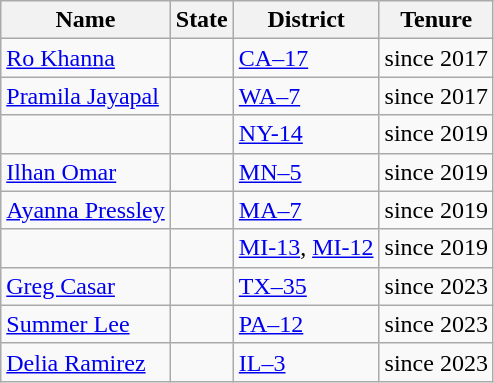<table class="wikitable sortable">
<tr>
<th>Name</th>
<th>State</th>
<th>District</th>
<th>Tenure</th>
</tr>
<tr>
<td><a href='#'>Ro Khanna</a></td>
<td></td>
<td><a href='#'>CA–17</a></td>
<td>since 2017</td>
</tr>
<tr>
<td><a href='#'>Pramila Jayapal</a></td>
<td></td>
<td><a href='#'>WA–7</a></td>
<td>since 2017</td>
</tr>
<tr>
<td></td>
<td></td>
<td><a href='#'>NY-14</a></td>
<td>since 2019</td>
</tr>
<tr>
<td><a href='#'>Ilhan Omar</a></td>
<td></td>
<td><a href='#'>MN–5</a></td>
<td>since 2019</td>
</tr>
<tr>
<td><a href='#'>Ayanna Pressley</a></td>
<td></td>
<td><a href='#'>MA–7</a></td>
<td>since 2019</td>
</tr>
<tr>
<td></td>
<td></td>
<td><a href='#'>MI-13</a>, <a href='#'>MI-12</a></td>
<td>since 2019</td>
</tr>
<tr>
<td><a href='#'>Greg Casar</a></td>
<td></td>
<td><a href='#'>TX–35</a></td>
<td>since 2023</td>
</tr>
<tr>
<td><a href='#'>Summer Lee</a></td>
<td></td>
<td><a href='#'>PA–12</a></td>
<td>since 2023</td>
</tr>
<tr>
<td><a href='#'>Delia Ramirez</a></td>
<td></td>
<td><a href='#'>IL–3</a></td>
<td>since 2023</td>
</tr>
</table>
